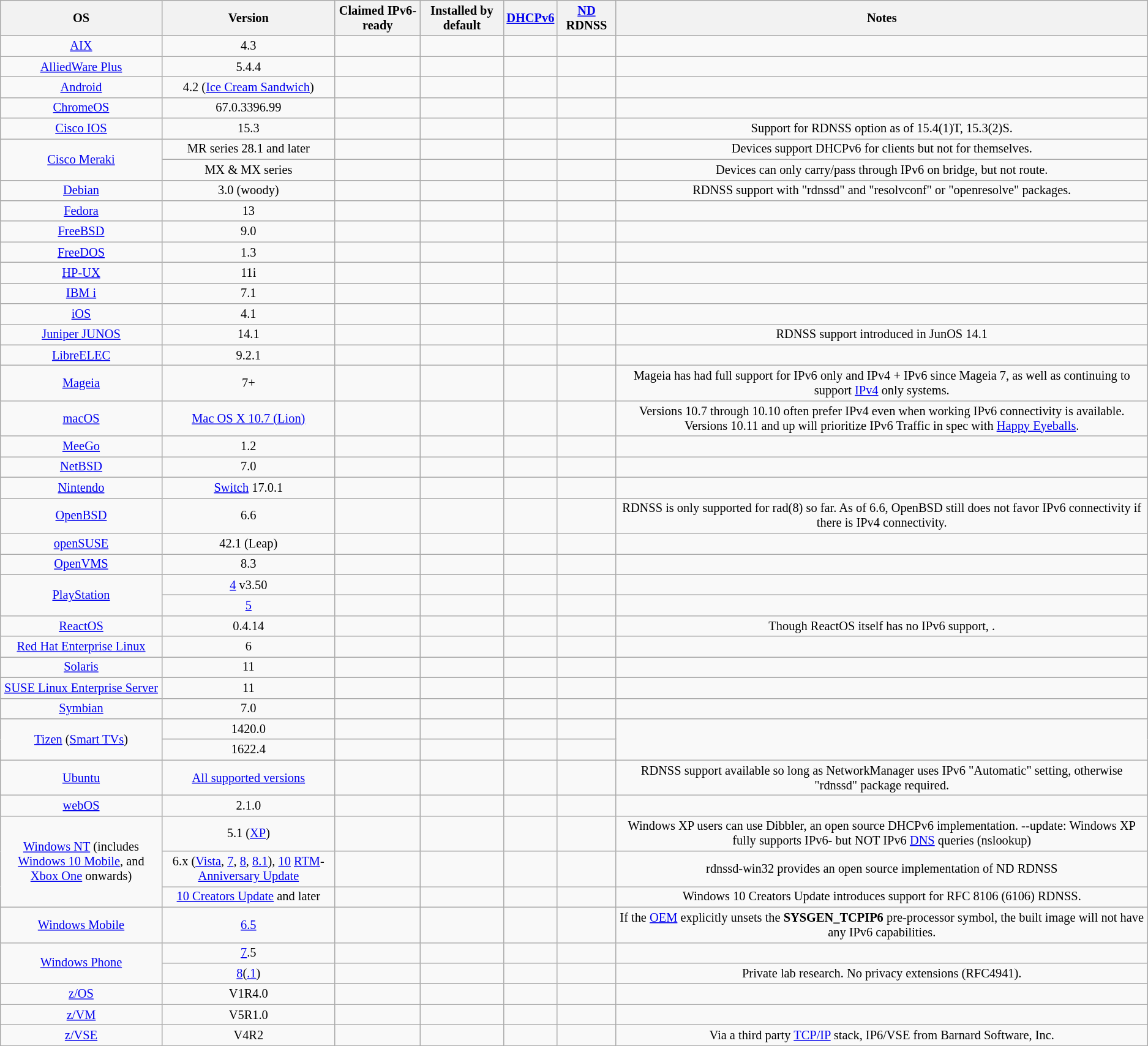<table class="wikitable sortable" style=font-size:85%;text-align:center>
<tr>
<th>OS</th>
<th>Version</th>
<th>Claimed IPv6-ready</th>
<th>Installed by default</th>
<th><a href='#'>DHCPv6</a></th>
<th><a href='#'>ND</a> RDNSS</th>
<th>Notes</th>
</tr>
<tr>
<td><a href='#'>AIX</a></td>
<td>4.3</td>
<td></td>
<td></td>
<td></td>
<td></td>
<td></td>
</tr>
<tr>
<td><a href='#'>AlliedWare Plus</a></td>
<td>5.4.4</td>
<td></td>
<td></td>
<td></td>
<td></td>
<td></td>
</tr>
<tr>
<td><a href='#'>Android</a></td>
<td>4.2 (<a href='#'>Ice Cream Sandwich</a>)</td>
<td></td>
<td></td>
<td></td>
<td></td>
<td></td>
</tr>
<tr>
<td><a href='#'>ChromeOS</a></td>
<td>67.0.3396.99</td>
<td></td>
<td></td>
<td></td>
<td></td>
<td></td>
</tr>
<tr>
<td><a href='#'>Cisco IOS</a></td>
<td>15.3</td>
<td></td>
<td></td>
<td></td>
<td></td>
<td>Support for RDNSS option as of 15.4(1)T, 15.3(2)S.</td>
</tr>
<tr>
<td rowspan=2><a href='#'>Cisco Meraki</a></td>
<td>MR series 28.1 and later</td>
<td></td>
<td></td>
<td></td>
<td></td>
<td>Devices support DHCPv6 for clients but not for themselves.</td>
</tr>
<tr>
<td>MX & MX series</td>
<td></td>
<td></td>
<td></td>
<td></td>
<td>Devices can only carry/pass through IPv6 on bridge, but not route.</td>
</tr>
<tr>
<td><a href='#'>Debian</a></td>
<td>3.0 (woody)</td>
<td></td>
<td></td>
<td></td>
<td></td>
<td>RDNSS support with "rdnssd" and "resolvconf" or "openresolve" packages.</td>
</tr>
<tr>
<td><a href='#'>Fedora</a></td>
<td>13</td>
<td></td>
<td></td>
<td></td>
<td></td>
<td></td>
</tr>
<tr>
<td><a href='#'>FreeBSD</a></td>
<td>9.0</td>
<td></td>
<td></td>
<td></td>
<td></td>
<td></td>
</tr>
<tr>
<td><a href='#'>FreeDOS</a></td>
<td>1.3</td>
<td></td>
<td></td>
<td></td>
<td></td>
<td></td>
</tr>
<tr>
<td><a href='#'>HP-UX</a></td>
<td>11i</td>
<td></td>
<td></td>
<td></td>
<td></td>
<td></td>
</tr>
<tr>
<td><a href='#'>IBM i</a></td>
<td>7.1</td>
<td></td>
<td></td>
<td></td>
<td></td>
<td></td>
</tr>
<tr>
<td><a href='#'>iOS</a></td>
<td>4.1</td>
<td></td>
<td></td>
<td></td>
<td></td>
<td></td>
</tr>
<tr>
<td><a href='#'>Juniper JUNOS</a></td>
<td>14.1</td>
<td></td>
<td></td>
<td></td>
<td></td>
<td>RDNSS support introduced in JunOS 14.1</td>
</tr>
<tr>
<td><a href='#'>LibreELEC</a></td>
<td>9.2.1</td>
<td></td>
<td></td>
<td></td>
<td></td>
<td></td>
</tr>
<tr>
<td><a href='#'>Mageia</a></td>
<td>7+</td>
<td></td>
<td></td>
<td></td>
<td></td>
<td>Mageia has had full support for IPv6 only and IPv4 + IPv6 since Mageia 7, as well as continuing to support <a href='#'>IPv4</a> only systems.</td>
</tr>
<tr>
<td><a href='#'>macOS</a></td>
<td><a href='#'>Mac OS X 10.7 (Lion)</a></td>
<td></td>
<td></td>
<td></td>
<td></td>
<td>Versions 10.7 through 10.10 often prefer IPv4 even when working IPv6 connectivity is available. Versions 10.11 and up will prioritize IPv6 Traffic in spec with <a href='#'>Happy Eyeballs</a>.</td>
</tr>
<tr>
<td><a href='#'>MeeGo</a></td>
<td>1.2</td>
<td></td>
<td></td>
<td></td>
<td></td>
<td></td>
</tr>
<tr>
<td><a href='#'>NetBSD</a></td>
<td>7.0</td>
<td></td>
<td></td>
<td></td>
<td></td>
<td></td>
</tr>
<tr>
<td><a href='#'>Nintendo</a></td>
<td><a href='#'>Switch</a> 17.0.1</td>
<td></td>
<td></td>
<td></td>
<td></td>
<td></td>
</tr>
<tr>
<td><a href='#'>OpenBSD</a></td>
<td>6.6</td>
<td></td>
<td></td>
<td></td>
<td></td>
<td>RDNSS is only supported for rad(8) so far. As of 6.6, OpenBSD still does not favor IPv6 connectivity if there is IPv4 connectivity.</td>
</tr>
<tr>
<td><a href='#'>openSUSE</a></td>
<td>42.1 (Leap)</td>
<td></td>
<td></td>
<td></td>
<td></td>
<td></td>
</tr>
<tr>
<td><a href='#'>OpenVMS</a></td>
<td>8.3</td>
<td></td>
<td></td>
<td></td>
<td></td>
<td></td>
</tr>
<tr>
<td rowspan=2><a href='#'>PlayStation</a></td>
<td><a href='#'>4</a> v3.50</td>
<td></td>
<td></td>
<td></td>
<td></td>
<td></td>
</tr>
<tr>
<td><a href='#'>5</a></td>
<td></td>
<td></td>
<td></td>
<td></td>
<td></td>
</tr>
<tr>
<td><a href='#'>ReactOS</a></td>
<td>0.4.14</td>
<td></td>
<td></td>
<td></td>
<td></td>
<td>Though ReactOS itself has no IPv6 support, .</td>
</tr>
<tr>
<td><a href='#'>Red Hat Enterprise Linux</a></td>
<td>6</td>
<td></td>
<td></td>
<td></td>
<td></td>
<td></td>
</tr>
<tr>
<td><a href='#'>Solaris</a></td>
<td>11</td>
<td></td>
<td></td>
<td></td>
<td></td>
<td></td>
</tr>
<tr>
<td><a href='#'>SUSE Linux Enterprise Server</a></td>
<td>11</td>
<td></td>
<td></td>
<td></td>
<td></td>
<td></td>
</tr>
<tr>
<td><a href='#'>Symbian</a></td>
<td>7.0</td>
<td></td>
<td></td>
<td></td>
<td></td>
<td></td>
</tr>
<tr>
<td rowspan=2><a href='#'>Tizen</a> (<a href='#'>Smart TVs</a>)</td>
<td>1420.0</td>
<td></td>
<td></td>
<td></td>
<td></td>
<td rowspan=2></td>
</tr>
<tr>
<td>1622.4</td>
<td></td>
<td></td>
<td></td>
<td></td>
</tr>
<tr>
<td><a href='#'>Ubuntu</a></td>
<td><a href='#'>All supported versions</a> </td>
<td></td>
<td></td>
<td></td>
<td></td>
<td>RDNSS support available so long as NetworkManager uses IPv6 "Automatic" setting, otherwise "rdnssd" package required.</td>
</tr>
<tr>
<td><a href='#'>webOS</a></td>
<td>2.1.0</td>
<td></td>
<td></td>
<td></td>
<td></td>
<td></td>
</tr>
<tr>
<td rowspan=3><a href='#'>Windows NT</a> (includes<br><a href='#'>Windows 10 Mobile</a>, and <a href='#'>Xbox One</a> onwards)</td>
<td>5.1 (<a href='#'>XP</a>)</td>
<td></td>
<td></td>
<td></td>
<td></td>
<td>Windows XP users can use Dibbler, an open source DHCPv6 implementation. --update: Windows XP fully supports IPv6- but NOT IPv6 <a href='#'>DNS</a> queries (nslookup)</td>
</tr>
<tr>
<td>6.x (<a href='#'>Vista</a>, <a href='#'>7</a>, <a href='#'>8</a>, <a href='#'>8.1</a>), <a href='#'>10</a> <a href='#'>RTM</a>-<a href='#'>Anniversary Update</a></td>
<td></td>
<td></td>
<td></td>
<td></td>
<td>rdnssd-win32 provides an open source implementation of ND RDNSS</td>
</tr>
<tr>
<td><a href='#'>10 Creators Update</a> and later</td>
<td></td>
<td></td>
<td></td>
<td></td>
<td>Windows 10 Creators Update introduces support for RFC 8106 (6106) RDNSS.</td>
</tr>
<tr>
<td><a href='#'>Windows Mobile</a></td>
<td><a href='#'>6.5</a></td>
<td></td>
<td></td>
<td></td>
<td></td>
<td>If the <a href='#'>OEM</a> explicitly unsets the <strong>SYSGEN_TCPIP6</strong> pre-processor symbol, the built image will not have any IPv6 capabilities.</td>
</tr>
<tr>
<td rowspan=2><a href='#'>Windows Phone</a></td>
<td><a href='#'>7</a>.5</td>
<td></td>
<td></td>
<td></td>
<td></td>
<td></td>
</tr>
<tr>
<td><a href='#'>8</a>(<a href='#'>.1</a>)</td>
<td></td>
<td></td>
<td></td>
<td></td>
<td>Private lab research. No privacy extensions (RFC4941).</td>
</tr>
<tr>
<td><a href='#'>z/OS</a></td>
<td>V1R4.0</td>
<td></td>
<td></td>
<td></td>
<td></td>
<td></td>
</tr>
<tr>
<td><a href='#'>z/VM</a></td>
<td>V5R1.0</td>
<td></td>
<td></td>
<td></td>
<td></td>
<td></td>
</tr>
<tr>
<td><a href='#'>z/VSE</a></td>
<td>V4R2</td>
<td></td>
<td></td>
<td></td>
<td></td>
<td>Via a third party <a href='#'>TCP/IP</a> stack, IP6/VSE from Barnard Software, Inc.</td>
</tr>
</table>
